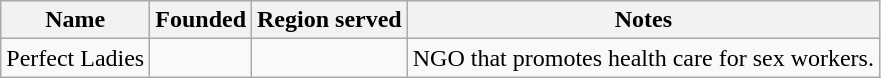<table class="wikitable sortable">
<tr>
<th>Name</th>
<th>Founded</th>
<th>Region served</th>
<th>Notes</th>
</tr>
<tr>
<td>Perfect Ladies</td>
<td></td>
<td></td>
<td>NGO that promotes health care for sex workers.</td>
</tr>
</table>
